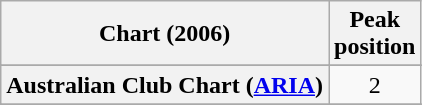<table class="wikitable sortable plainrowheaders" style="text-align:center">
<tr>
<th>Chart (2006)</th>
<th>Peak<br>position</th>
</tr>
<tr>
</tr>
<tr>
<th scope="row">Australian Club Chart (<a href='#'>ARIA</a>)</th>
<td>2</td>
</tr>
<tr>
</tr>
<tr>
</tr>
<tr>
</tr>
<tr>
</tr>
<tr>
</tr>
<tr>
</tr>
<tr>
</tr>
<tr>
</tr>
<tr>
</tr>
<tr>
</tr>
<tr>
</tr>
<tr>
</tr>
</table>
